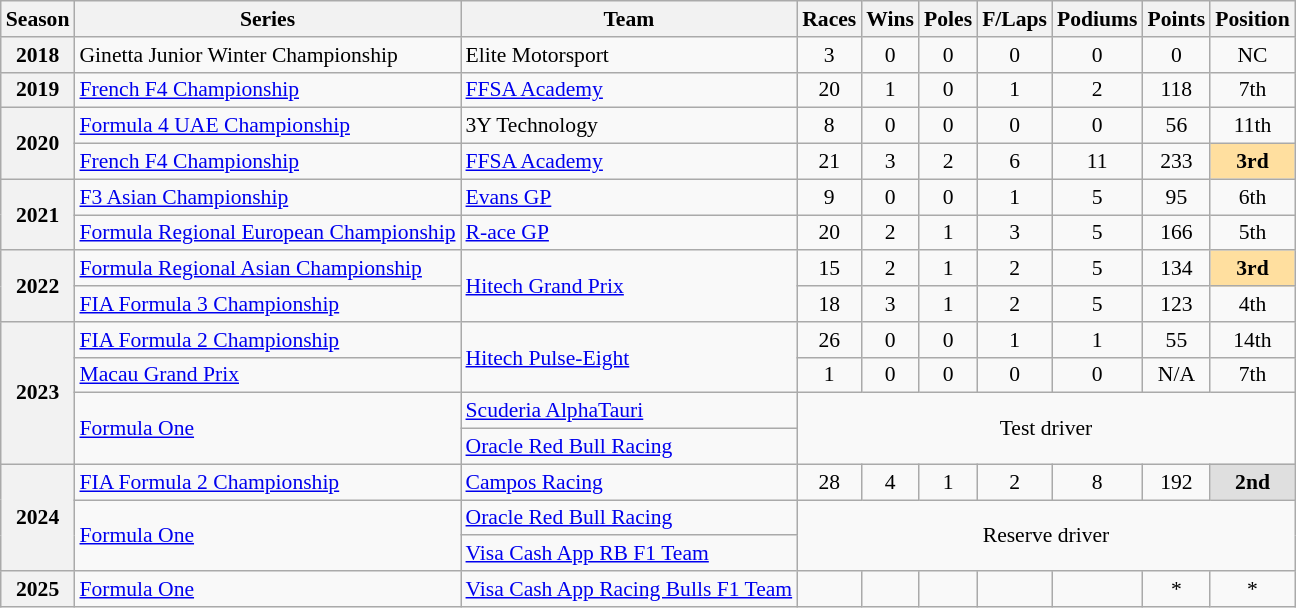<table class="wikitable" style="font-size: 90%; text-align:center">
<tr>
<th scope="col">Season</th>
<th scope="col">Series</th>
<th scope="col">Team</th>
<th scope="col">Races</th>
<th scope="col">Wins</th>
<th scope="col">Poles</th>
<th scope="col">F/Laps</th>
<th scope="col">Podiums</th>
<th scope="col">Points</th>
<th scope="col">Position</th>
</tr>
<tr>
<th scope="row">2018</th>
<td style="text-align:left;">Ginetta Junior Winter Championship</td>
<td style="text-align:left;">Elite Motorsport</td>
<td>3</td>
<td>0</td>
<td>0</td>
<td>0</td>
<td>0</td>
<td>0</td>
<td>NC</td>
</tr>
<tr>
<th scope="row">2019</th>
<td style="text-align:left;"><a href='#'>French F4 Championship</a></td>
<td style="text-align:left;"><a href='#'>FFSA Academy</a></td>
<td>20</td>
<td>1</td>
<td>0</td>
<td>1</td>
<td>2</td>
<td>118</td>
<td>7th</td>
</tr>
<tr>
<th scope="row" rowspan="2">2020</th>
<td style="text-align:left;"><a href='#'>Formula 4 UAE Championship</a></td>
<td style="text-align:left;">3Y Technology</td>
<td>8</td>
<td>0</td>
<td>0</td>
<td>0</td>
<td>0</td>
<td>56</td>
<td>11th</td>
</tr>
<tr>
<td style="text-align:left;"><a href='#'>French F4 Championship</a></td>
<td style="text-align:left;"><a href='#'>FFSA Academy</a></td>
<td>21</td>
<td>3</td>
<td>2</td>
<td>6</td>
<td>11</td>
<td>233</td>
<td style="background:#FFDF9F;"><strong>3rd</strong></td>
</tr>
<tr>
<th scope="row" rowspan="2">2021</th>
<td style="text-align:left;"><a href='#'>F3 Asian Championship</a></td>
<td style="text-align:left;"><a href='#'>Evans GP</a></td>
<td>9</td>
<td>0</td>
<td>0</td>
<td>1</td>
<td>5</td>
<td>95</td>
<td>6th</td>
</tr>
<tr>
<td style="text-align:left;"><a href='#'>Formula Regional European Championship</a></td>
<td style="text-align:left;"><a href='#'>R-ace GP</a></td>
<td>20</td>
<td>2</td>
<td>1</td>
<td>3</td>
<td>5</td>
<td>166</td>
<td>5th</td>
</tr>
<tr>
<th scope="row" rowspan="2">2022</th>
<td style="text-align:left;"><a href='#'>Formula Regional Asian Championship</a></td>
<td style="text-align:left;" rowspan="2"><a href='#'>Hitech Grand Prix</a></td>
<td>15</td>
<td>2</td>
<td>1</td>
<td>2</td>
<td>5</td>
<td>134</td>
<td style="background:#FFDF9F;"><strong>3rd</strong></td>
</tr>
<tr>
<td style="text-align:left;"><a href='#'>FIA Formula 3 Championship</a></td>
<td>18</td>
<td>3</td>
<td>1</td>
<td>2</td>
<td>5</td>
<td>123</td>
<td>4th</td>
</tr>
<tr>
<th rowspan="4">2023</th>
<td style="text-align:left;"><a href='#'>FIA Formula 2 Championship</a></td>
<td style="text-align:left;" rowspan="2"><a href='#'>Hitech Pulse-Eight</a></td>
<td>26</td>
<td>0</td>
<td>0</td>
<td>1</td>
<td>1</td>
<td>55</td>
<td>14th</td>
</tr>
<tr>
<td style="text-align:left;"><a href='#'>Macau Grand Prix</a></td>
<td>1</td>
<td>0</td>
<td>0</td>
<td>0</td>
<td>0</td>
<td>N/A</td>
<td>7th</td>
</tr>
<tr>
<td style="text-align:left;" rowspan="2"><a href='#'>Formula One</a></td>
<td style="text-align:left;"><a href='#'>Scuderia AlphaTauri</a></td>
<td colspan="7" rowspan="2">Test driver</td>
</tr>
<tr>
<td style="text-align:left;"><a href='#'>Oracle Red Bull Racing</a></td>
</tr>
<tr>
<th scope="row" rowspan="3">2024</th>
<td style="text-align:left;"><a href='#'>FIA Formula 2 Championship</a></td>
<td style="text-align:left;"><a href='#'>Campos Racing</a></td>
<td>28</td>
<td>4</td>
<td>1</td>
<td>2</td>
<td>8</td>
<td>192</td>
<td style="background:#DFDFDF"><strong>2nd</strong></td>
</tr>
<tr>
<td style="text-align:left;" rowspan="2"><a href='#'>Formula One</a></td>
<td style="text-align:left;"><a href='#'>Oracle Red Bull Racing</a></td>
<td colspan="7" rowspan="2">Reserve driver</td>
</tr>
<tr>
<td style="text-align:left;"><a href='#'>Visa Cash App RB F1 Team</a></td>
</tr>
<tr>
<th>2025</th>
<td align=left><a href='#'>Formula One</a></td>
<td align=left><a href='#'>Visa Cash App Racing Bulls F1 Team</a></td>
<td><a href='#'></a></td>
<td></td>
<td></td>
<td></td>
<td></td>
<td>*</td>
<td>*</td>
</tr>
</table>
